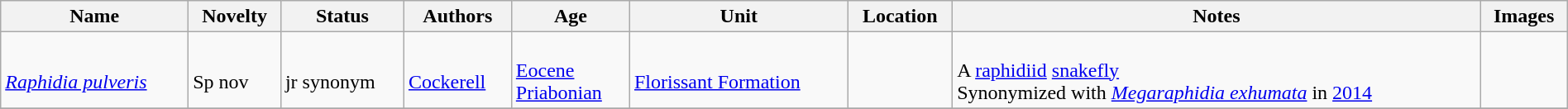<table class="wikitable sortable" align="center" width="100%">
<tr>
<th>Name</th>
<th>Novelty</th>
<th>Status</th>
<th>Authors</th>
<th>Age</th>
<th>Unit</th>
<th>Location</th>
<th>Notes</th>
<th>Images</th>
</tr>
<tr>
<td><br><em><a href='#'>Raphidia pulveris</a></em></td>
<td><br>Sp nov</td>
<td><br>jr synonym</td>
<td><br><a href='#'>Cockerell</a></td>
<td><br><a href='#'>Eocene</a><br><a href='#'>Priabonian</a></td>
<td><br><a href='#'>Florissant Formation</a></td>
<td><br><br></td>
<td><br>A <a href='#'>raphidiid</a> <a href='#'>snakefly</a><br>Synonymized with <em><a href='#'>Megaraphidia exhumata</a></em> in <a href='#'>2014</a></td>
<td><br></td>
</tr>
<tr>
</tr>
</table>
